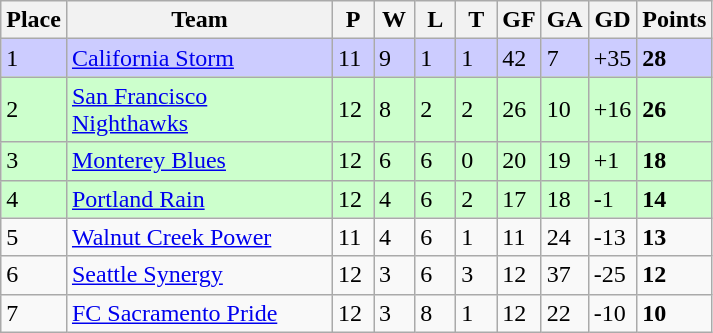<table class="wikitable">
<tr>
<th>Place</th>
<th width="170">Team</th>
<th width="20">P</th>
<th width="20">W</th>
<th width="20">L</th>
<th width="20">T</th>
<th width="20">GF</th>
<th width="20">GA</th>
<th width="25">GD</th>
<th>Points</th>
</tr>
<tr bgcolor=#ccccff>
<td>1</td>
<td><a href='#'>California Storm</a></td>
<td>11</td>
<td>9</td>
<td>1</td>
<td>1</td>
<td>42</td>
<td>7</td>
<td>+35</td>
<td><strong>28</strong></td>
</tr>
<tr bgcolor=#ccffcc>
<td>2</td>
<td><a href='#'>San Francisco Nighthawks</a></td>
<td>12</td>
<td>8</td>
<td>2</td>
<td>2</td>
<td>26</td>
<td>10</td>
<td>+16</td>
<td><strong>26</strong></td>
</tr>
<tr bgcolor=#ccffcc>
<td>3</td>
<td><a href='#'>Monterey Blues</a></td>
<td>12</td>
<td>6</td>
<td>6</td>
<td>0</td>
<td>20</td>
<td>19</td>
<td>+1</td>
<td><strong>18</strong></td>
</tr>
<tr bgcolor=#ccffcc>
<td>4</td>
<td><a href='#'>Portland Rain</a></td>
<td>12</td>
<td>4</td>
<td>6</td>
<td>2</td>
<td>17</td>
<td>18</td>
<td>-1</td>
<td><strong>14</strong></td>
</tr>
<tr>
<td>5</td>
<td><a href='#'>Walnut Creek Power</a></td>
<td>11</td>
<td>4</td>
<td>6</td>
<td>1</td>
<td>11</td>
<td>24</td>
<td>-13</td>
<td><strong>13</strong></td>
</tr>
<tr>
<td>6</td>
<td><a href='#'>Seattle Synergy</a></td>
<td>12</td>
<td>3</td>
<td>6</td>
<td>3</td>
<td>12</td>
<td>37</td>
<td>-25</td>
<td><strong>12</strong></td>
</tr>
<tr>
<td>7</td>
<td><a href='#'>FC Sacramento Pride</a></td>
<td>12</td>
<td>3</td>
<td>8</td>
<td>1</td>
<td>12</td>
<td>22</td>
<td>-10</td>
<td><strong>10</strong></td>
</tr>
</table>
